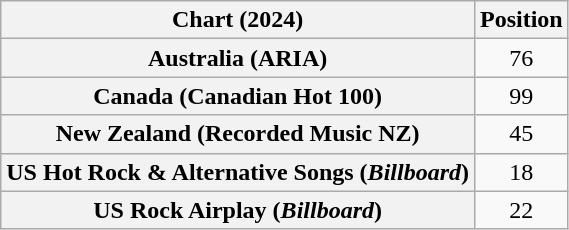<table class="wikitable sortable plainrowheaders" style="text-align:center">
<tr>
<th scope="col">Chart (2024)</th>
<th scope="col">Position</th>
</tr>
<tr>
<th scope="row">Australia (ARIA)</th>
<td>76</td>
</tr>
<tr>
<th scope="row">Canada (Canadian Hot 100)</th>
<td>99</td>
</tr>
<tr>
<th scope="row">New Zealand (Recorded Music NZ)</th>
<td>45</td>
</tr>
<tr>
<th scope="row">US Hot Rock & Alternative Songs (<em>Billboard</em>)</th>
<td>18</td>
</tr>
<tr>
<th scope="row">US Rock Airplay (<em>Billboard</em>)</th>
<td>22</td>
</tr>
</table>
